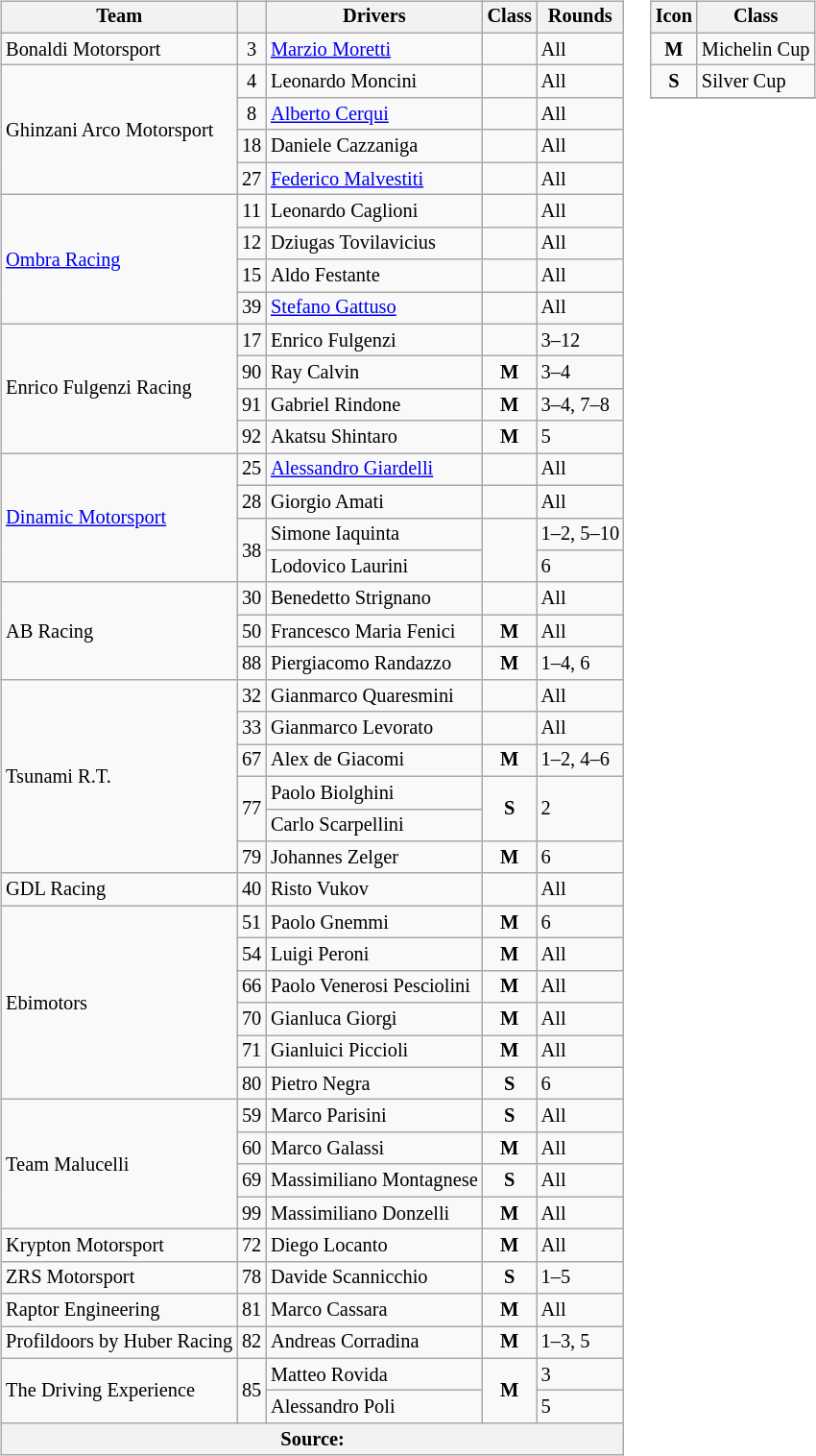<table>
<tr>
<td><br><table class="wikitable" style="font-size: 85%;">
<tr>
<th>Team</th>
<th></th>
<th>Drivers</th>
<th>Class</th>
<th>Rounds</th>
</tr>
<tr>
<td> Bonaldi Motorsport</td>
<td align=center>3</td>
<td> <a href='#'>Marzio Moretti</a></td>
<td></td>
<td>All</td>
</tr>
<tr>
<td rowspan=4> Ghinzani Arco Motorsport</td>
<td align=center>4</td>
<td> Leonardo Moncini</td>
<td></td>
<td>All</td>
</tr>
<tr>
<td align=center>8</td>
<td> <a href='#'>Alberto Cerqui</a></td>
<td></td>
<td>All</td>
</tr>
<tr>
<td align=center>18</td>
<td> Daniele Cazzaniga</td>
<td></td>
<td>All</td>
</tr>
<tr>
<td align=center>27</td>
<td> <a href='#'>Federico Malvestiti</a></td>
<td></td>
<td>All</td>
</tr>
<tr>
<td rowspan=4> <a href='#'>Ombra Racing</a></td>
<td align=center>11</td>
<td> Leonardo Caglioni</td>
<td></td>
<td>All</td>
</tr>
<tr>
<td align=center>12</td>
<td> Dziugas Tovilavicius</td>
<td></td>
<td>All</td>
</tr>
<tr>
<td align=center>15</td>
<td> Aldo Festante</td>
<td></td>
<td>All</td>
</tr>
<tr>
<td align=center>39</td>
<td> <a href='#'>Stefano Gattuso</a></td>
<td></td>
<td>All</td>
</tr>
<tr>
<td rowspan=4> Enrico Fulgenzi Racing</td>
<td align=center>17</td>
<td> Enrico Fulgenzi</td>
<td></td>
<td>3–12</td>
</tr>
<tr>
<td align=center>90</td>
<td> Ray Calvin</td>
<td align=center><strong><span>M</span></strong></td>
<td>3–4</td>
</tr>
<tr>
<td align=center>91</td>
<td> Gabriel Rindone</td>
<td align=center><strong><span>M</span></strong></td>
<td>3–4, 7–8</td>
</tr>
<tr>
<td align=center>92</td>
<td> Akatsu Shintaro</td>
<td align=center><strong><span>M</span></strong></td>
<td>5</td>
</tr>
<tr>
<td rowspan=4> <a href='#'>Dinamic Motorsport</a></td>
<td align=center>25</td>
<td> <a href='#'>Alessandro Giardelli</a></td>
<td></td>
<td>All</td>
</tr>
<tr>
<td align=center>28</td>
<td> Giorgio Amati</td>
<td></td>
<td>All</td>
</tr>
<tr>
<td rowspan=2 align=center>38</td>
<td> Simone Iaquinta</td>
<td rowspan=2></td>
<td>1–2, 5–10</td>
</tr>
<tr>
<td> Lodovico Laurini</td>
<td>6</td>
</tr>
<tr>
<td rowspan=3> AB Racing</td>
<td align=center>30</td>
<td> Benedetto Strignano</td>
<td></td>
<td>All</td>
</tr>
<tr>
<td align=center>50</td>
<td> Francesco Maria Fenici</td>
<td align=center><strong><span>M</span></strong></td>
<td>All</td>
</tr>
<tr>
<td align=center>88</td>
<td> Piergiacomo Randazzo</td>
<td align=center><strong><span>M</span></strong></td>
<td>1–4, 6</td>
</tr>
<tr>
<td rowspan=6> Tsunami R.T.</td>
<td align=center>32</td>
<td> Gianmarco Quaresmini</td>
<td></td>
<td>All</td>
</tr>
<tr>
<td align=center>33</td>
<td> Gianmarco Levorato</td>
<td></td>
<td>All</td>
</tr>
<tr>
<td align=center>67</td>
<td> Alex de Giacomi</td>
<td align=center><strong><span>M</span></strong></td>
<td>1–2, 4–6</td>
</tr>
<tr>
<td rowspan=2 align=center>77</td>
<td> Paolo Biolghini</td>
<td rowspan=2 align=center><strong><span>S</span></strong></td>
<td rowspan=2>2</td>
</tr>
<tr>
<td> Carlo Scarpellini</td>
</tr>
<tr>
<td align=center>79</td>
<td> Johannes Zelger</td>
<td align=center><strong><span>M</span></strong></td>
<td>6</td>
</tr>
<tr>
<td> GDL Racing</td>
<td align=center>40</td>
<td> Risto Vukov</td>
<td></td>
<td>All</td>
</tr>
<tr>
<td rowspan=6> Ebimotors</td>
<td align=center>51</td>
<td> Paolo Gnemmi</td>
<td align=center><strong><span>M</span></strong></td>
<td>6</td>
</tr>
<tr>
<td align=center>54</td>
<td> Luigi Peroni</td>
<td align=center><strong><span>M</span></strong></td>
<td>All</td>
</tr>
<tr>
<td align=center>66</td>
<td> Paolo Venerosi Pesciolini</td>
<td align=center><strong><span>M</span></strong></td>
<td>All</td>
</tr>
<tr>
<td align=center>70</td>
<td> Gianluca Giorgi</td>
<td align=center><strong><span>M</span></strong></td>
<td>All</td>
</tr>
<tr>
<td align=center>71</td>
<td> Gianluici Piccioli</td>
<td align=center><strong><span>M</span></strong></td>
<td>All</td>
</tr>
<tr>
<td align=center>80</td>
<td> Pietro Negra</td>
<td align=center><strong><span>S</span></strong></td>
<td>6</td>
</tr>
<tr>
<td rowspan=4> Team Malucelli</td>
<td align=center>59</td>
<td> Marco Parisini</td>
<td align=center><strong><span>S</span></strong></td>
<td>All</td>
</tr>
<tr>
<td align=center>60</td>
<td> Marco Galassi</td>
<td align=center><strong><span>M</span></strong></td>
<td>All</td>
</tr>
<tr>
<td align=center>69</td>
<td> Massimiliano Montagnese</td>
<td align=center><strong><span>S</span></strong></td>
<td>All</td>
</tr>
<tr>
<td align=center>99</td>
<td> Massimiliano Donzelli</td>
<td align=center><strong><span>M</span></strong></td>
<td>All</td>
</tr>
<tr>
<td> Krypton Motorsport</td>
<td align=center>72</td>
<td> Diego Locanto</td>
<td align=center><strong><span>M</span></strong></td>
<td>All</td>
</tr>
<tr>
<td> ZRS Motorsport</td>
<td align=center>78</td>
<td> Davide Scannicchio</td>
<td align=center><strong><span>S</span></strong></td>
<td>1–5</td>
</tr>
<tr>
<td> Raptor Engineering</td>
<td align=center>81</td>
<td> Marco Cassara</td>
<td align=center><strong><span>M</span></strong></td>
<td>All</td>
</tr>
<tr>
<td> Profildoors by Huber Racing</td>
<td align=center>82</td>
<td> Andreas Corradina</td>
<td align=center><strong><span>M</span></strong></td>
<td>1–3, 5</td>
</tr>
<tr>
<td rowspan=2> The Driving Experience</td>
<td rowspan=2 align=center>85</td>
<td> Matteo Rovida</td>
<td rowspan=2 align=center><strong><span>M</span></strong></td>
<td>3</td>
</tr>
<tr>
<td> Alessandro Poli</td>
<td>5</td>
</tr>
<tr>
<th colspan=5>Source:</th>
</tr>
</table>
</td>
<td valign="top"><br><table class="wikitable" style="font-size: 85%;">
<tr>
<th>Icon</th>
<th>Class</th>
</tr>
<tr>
<td align=center><strong><span>M</span></strong></td>
<td>Michelin Cup</td>
</tr>
<tr>
<td align=center><strong><span>S</span></strong></td>
<td>Silver Cup</td>
</tr>
<tr>
</tr>
</table>
</td>
</tr>
</table>
